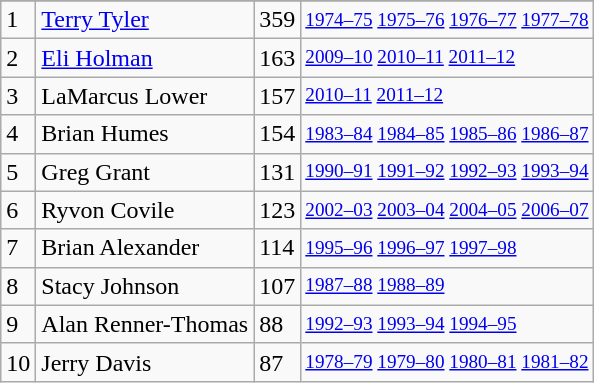<table class="wikitable">
<tr>
</tr>
<tr>
<td>1</td>
<td><a href='#'>Terry Tyler</a></td>
<td>359</td>
<td style="font-size:80%;"><a href='#'>1974–75</a> <a href='#'>1975–76</a> <a href='#'>1976–77</a> <a href='#'>1977–78</a></td>
</tr>
<tr>
<td>2</td>
<td><a href='#'>Eli Holman</a></td>
<td>163</td>
<td style="font-size:80%;"><a href='#'>2009–10</a> <a href='#'>2010–11</a> <a href='#'>2011–12</a></td>
</tr>
<tr>
<td>3</td>
<td>LaMarcus Lower</td>
<td>157</td>
<td style="font-size:80%;"><a href='#'>2010–11</a> <a href='#'>2011–12</a></td>
</tr>
<tr>
<td>4</td>
<td>Brian Humes</td>
<td>154</td>
<td style="font-size:80%;"><a href='#'>1983–84</a> <a href='#'>1984–85</a> <a href='#'>1985–86</a> <a href='#'>1986–87</a></td>
</tr>
<tr>
<td>5</td>
<td>Greg Grant</td>
<td>131</td>
<td style="font-size:80%;"><a href='#'>1990–91</a> <a href='#'>1991–92</a> <a href='#'>1992–93</a> <a href='#'>1993–94</a></td>
</tr>
<tr>
<td>6</td>
<td>Ryvon Covile</td>
<td>123</td>
<td style="font-size:80%;"><a href='#'>2002–03</a> <a href='#'>2003–04</a> <a href='#'>2004–05</a> <a href='#'>2006–07</a></td>
</tr>
<tr>
<td>7</td>
<td>Brian Alexander</td>
<td>114</td>
<td style="font-size:80%;"><a href='#'>1995–96</a> <a href='#'>1996–97</a> <a href='#'>1997–98</a></td>
</tr>
<tr>
<td>8</td>
<td>Stacy Johnson</td>
<td>107</td>
<td style="font-size:80%;"><a href='#'>1987–88</a> <a href='#'>1988–89</a></td>
</tr>
<tr>
<td>9</td>
<td>Alan Renner-Thomas</td>
<td>88</td>
<td style="font-size:80%;"><a href='#'>1992–93</a> <a href='#'>1993–94</a> <a href='#'>1994–95</a></td>
</tr>
<tr>
<td>10</td>
<td>Jerry Davis</td>
<td>87</td>
<td style="font-size:80%;"><a href='#'>1978–79</a> <a href='#'>1979–80</a> <a href='#'>1980–81</a> <a href='#'>1981–82</a></td>
</tr>
</table>
